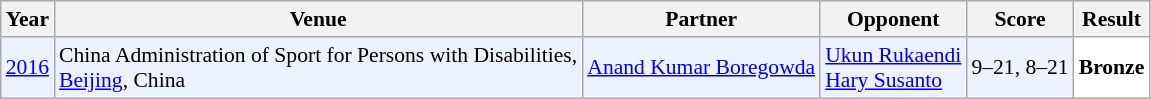<table class="sortable wikitable" style="font-size: 90%;">
<tr>
<th>Year</th>
<th>Venue</th>
<th>Partner</th>
<th>Opponent</th>
<th>Score</th>
<th>Result</th>
</tr>
<tr style="background:#ECF2FF">
<td align="center"><a href='#'>2016</a></td>
<td align="left">China Administration of Sport for Persons with Disabilities,<br><a href='#'>Beijing</a>, China</td>
<td align="left"> <a href='#'>Anand Kumar Boregowda</a></td>
<td align="left"> <a href='#'>Ukun Rukaendi</a><br> <a href='#'>Hary Susanto</a></td>
<td align="left">9–21, 8–21</td>
<td style="text-align:left; background:white"> <strong>Bronze</strong></td>
</tr>
</table>
